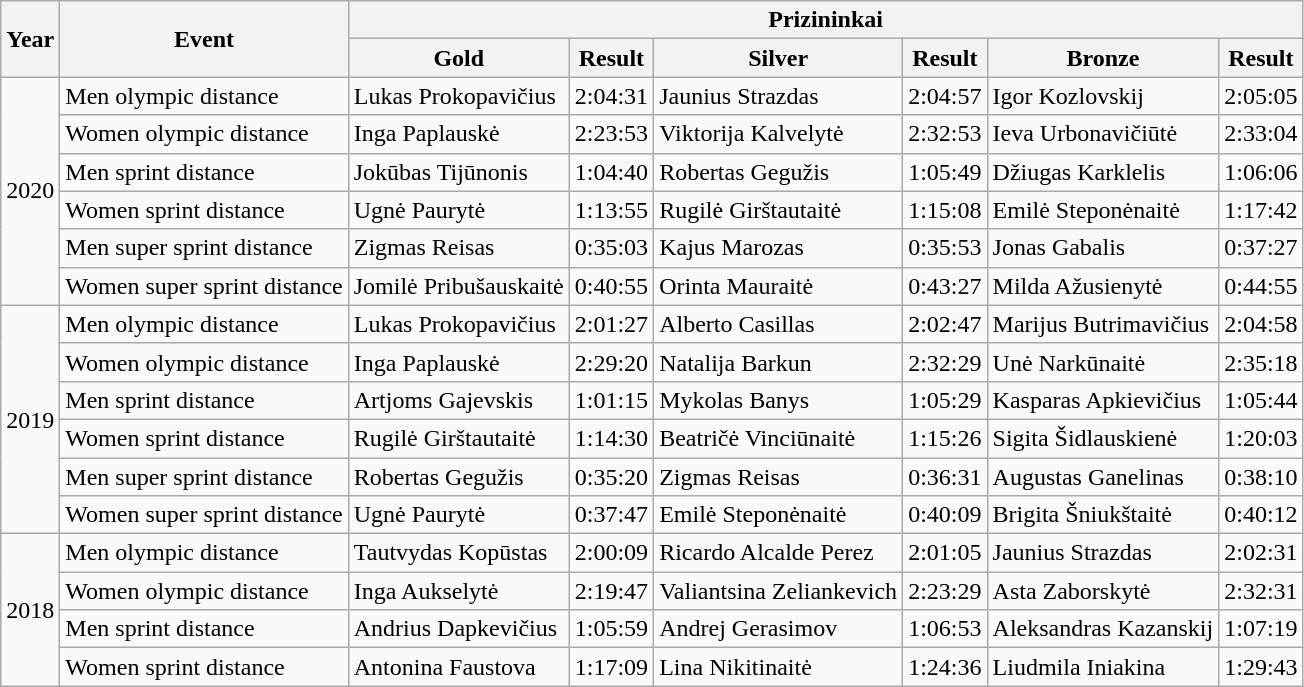<table class="wikitable">
<tr>
<th rowspan="2">Year</th>
<th rowspan="2">Event</th>
<th colspan="6">Prizininkai</th>
</tr>
<tr>
<th>Gold</th>
<th>Result</th>
<th>Silver</th>
<th>Result</th>
<th>Bronze</th>
<th>Result</th>
</tr>
<tr>
<td rowspan="6">2020</td>
<td>Men olympic distance</td>
<td> Lukas Prokopavičius</td>
<td>2:04:31</td>
<td> Jaunius Strazdas</td>
<td>2:04:57</td>
<td> Igor Kozlovskij</td>
<td>2:05:05</td>
</tr>
<tr>
<td>Women olympic distance</td>
<td> Inga Paplauskė</td>
<td>2:23:53</td>
<td> Viktorija Kalvelytė</td>
<td>2:32:53</td>
<td> Ieva Urbonavičiūtė</td>
<td>2:33:04</td>
</tr>
<tr>
<td>Men sprint distance</td>
<td> Jokūbas Tijūnonis</td>
<td>1:04:40</td>
<td> Robertas Gegužis</td>
<td>1:05:49</td>
<td> Džiugas Karklelis</td>
<td>1:06:06</td>
</tr>
<tr>
<td>Women sprint distance</td>
<td> Ugnė Paurytė</td>
<td>1:13:55</td>
<td> Rugilė Girštautaitė</td>
<td>1:15:08</td>
<td> Emilė Steponėnaitė</td>
<td>1:17:42</td>
</tr>
<tr>
<td>Men super sprint distance</td>
<td> Zigmas Reisas</td>
<td>0:35:03</td>
<td> Kajus Marozas</td>
<td>0:35:53</td>
<td> Jonas Gabalis</td>
<td>0:37:27</td>
</tr>
<tr>
<td>Women super sprint distance</td>
<td> Jomilė Pribušauskaitė</td>
<td>0:40:55</td>
<td> Orinta Mauraitė</td>
<td>0:43:27</td>
<td> Milda Ažusienytė</td>
<td>0:44:55</td>
</tr>
<tr>
<td rowspan="6">2019</td>
<td>Men olympic distance</td>
<td> Lukas Prokopavičius</td>
<td>2:01:27</td>
<td> Alberto Casillas</td>
<td>2:02:47</td>
<td> Marijus Butrimavičius</td>
<td>2:04:58</td>
</tr>
<tr>
<td>Women olympic distance</td>
<td> Inga Paplauskė</td>
<td>2:29:20</td>
<td> Natalija Barkun</td>
<td>2:32:29</td>
<td> Unė Narkūnaitė</td>
<td>2:35:18</td>
</tr>
<tr>
<td>Men sprint distance</td>
<td> Artjoms Gajevskis</td>
<td>1:01:15</td>
<td> Mykolas Banys</td>
<td>1:05:29</td>
<td> Kasparas Apkievičius</td>
<td>1:05:44</td>
</tr>
<tr>
<td>Women sprint distance</td>
<td> Rugilė Girštautaitė</td>
<td>1:14:30</td>
<td> Beatričė Vinciūnaitė</td>
<td>1:15:26</td>
<td> Sigita Šidlauskienė</td>
<td>1:20:03</td>
</tr>
<tr>
<td>Men super sprint distance</td>
<td> Robertas Gegužis</td>
<td>0:35:20</td>
<td> Zigmas Reisas</td>
<td>0:36:31</td>
<td> Augustas Ganelinas</td>
<td>0:38:10</td>
</tr>
<tr>
<td>Women super sprint distance</td>
<td> Ugnė Paurytė</td>
<td>0:37:47</td>
<td> Emilė Steponėnaitė</td>
<td>0:40:09</td>
<td> Brigita Šniukštaitė</td>
<td>0:40:12</td>
</tr>
<tr>
<td rowspan="4">2018</td>
<td>Men olympic distance</td>
<td> Tautvydas Kopūstas</td>
<td>2:00:09</td>
<td> Ricardo Alcalde Perez</td>
<td>2:01:05</td>
<td> Jaunius Strazdas</td>
<td>2:02:31</td>
</tr>
<tr>
<td>Women olympic distance</td>
<td> Inga Aukselytė</td>
<td>2:19:47</td>
<td> Valiantsina Zeliankevich</td>
<td>2:23:29</td>
<td> Asta Zaborskytė</td>
<td>2:32:31</td>
</tr>
<tr>
<td>Men sprint distance</td>
<td> Andrius Dapkevičius</td>
<td>1:05:59</td>
<td> Andrej Gerasimov</td>
<td>1:06:53</td>
<td> Aleksandras Kazanskij</td>
<td>1:07:19</td>
</tr>
<tr>
<td>Women sprint distance</td>
<td> Antonina Faustova</td>
<td>1:17:09</td>
<td> Lina Nikitinaitė</td>
<td>1:24:36</td>
<td> Liudmila Iniakina</td>
<td>1:29:43</td>
</tr>
</table>
